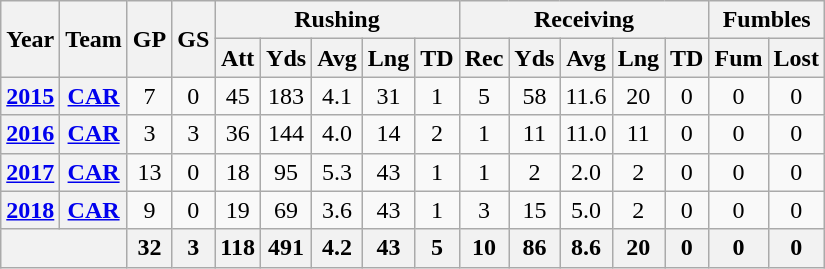<table class="wikitable" style="text-align: center;">
<tr>
<th rowspan="2">Year</th>
<th rowspan="2">Team</th>
<th rowspan="2">GP</th>
<th rowspan="2">GS</th>
<th colspan="5">Rushing</th>
<th colspan="5">Receiving</th>
<th colspan="3">Fumbles</th>
</tr>
<tr>
<th>Att</th>
<th>Yds</th>
<th>Avg</th>
<th>Lng</th>
<th>TD</th>
<th>Rec</th>
<th>Yds</th>
<th>Avg</th>
<th>Lng</th>
<th>TD</th>
<th>Fum</th>
<th>Lost</th>
</tr>
<tr>
<th><a href='#'>2015</a></th>
<th><a href='#'>CAR</a></th>
<td>7</td>
<td>0</td>
<td>45</td>
<td>183</td>
<td>4.1</td>
<td>31</td>
<td>1</td>
<td>5</td>
<td>58</td>
<td>11.6</td>
<td>20</td>
<td>0</td>
<td>0</td>
<td>0</td>
</tr>
<tr>
<th><a href='#'>2016</a></th>
<th><a href='#'>CAR</a></th>
<td>3</td>
<td>3</td>
<td>36</td>
<td>144</td>
<td>4.0</td>
<td>14</td>
<td>2</td>
<td>1</td>
<td>11</td>
<td>11.0</td>
<td>11</td>
<td>0</td>
<td>0</td>
<td>0</td>
</tr>
<tr>
<th><a href='#'>2017</a></th>
<th><a href='#'>CAR</a></th>
<td>13</td>
<td>0</td>
<td>18</td>
<td>95</td>
<td>5.3</td>
<td>43</td>
<td>1</td>
<td>1</td>
<td>2</td>
<td>2.0</td>
<td>2</td>
<td>0</td>
<td>0</td>
<td>0</td>
</tr>
<tr>
<th><a href='#'>2018</a></th>
<th><a href='#'>CAR</a></th>
<td>9</td>
<td>0</td>
<td>19</td>
<td>69</td>
<td>3.6</td>
<td>43</td>
<td>1</td>
<td>3</td>
<td>15</td>
<td>5.0</td>
<td>2</td>
<td>0</td>
<td>0</td>
<td>0</td>
</tr>
<tr>
<th colspan="2"></th>
<th>32</th>
<th>3</th>
<th>118</th>
<th>491</th>
<th>4.2</th>
<th>43</th>
<th>5</th>
<th>10</th>
<th>86</th>
<th>8.6</th>
<th>20</th>
<th>0</th>
<th>0</th>
<th>0</th>
</tr>
</table>
